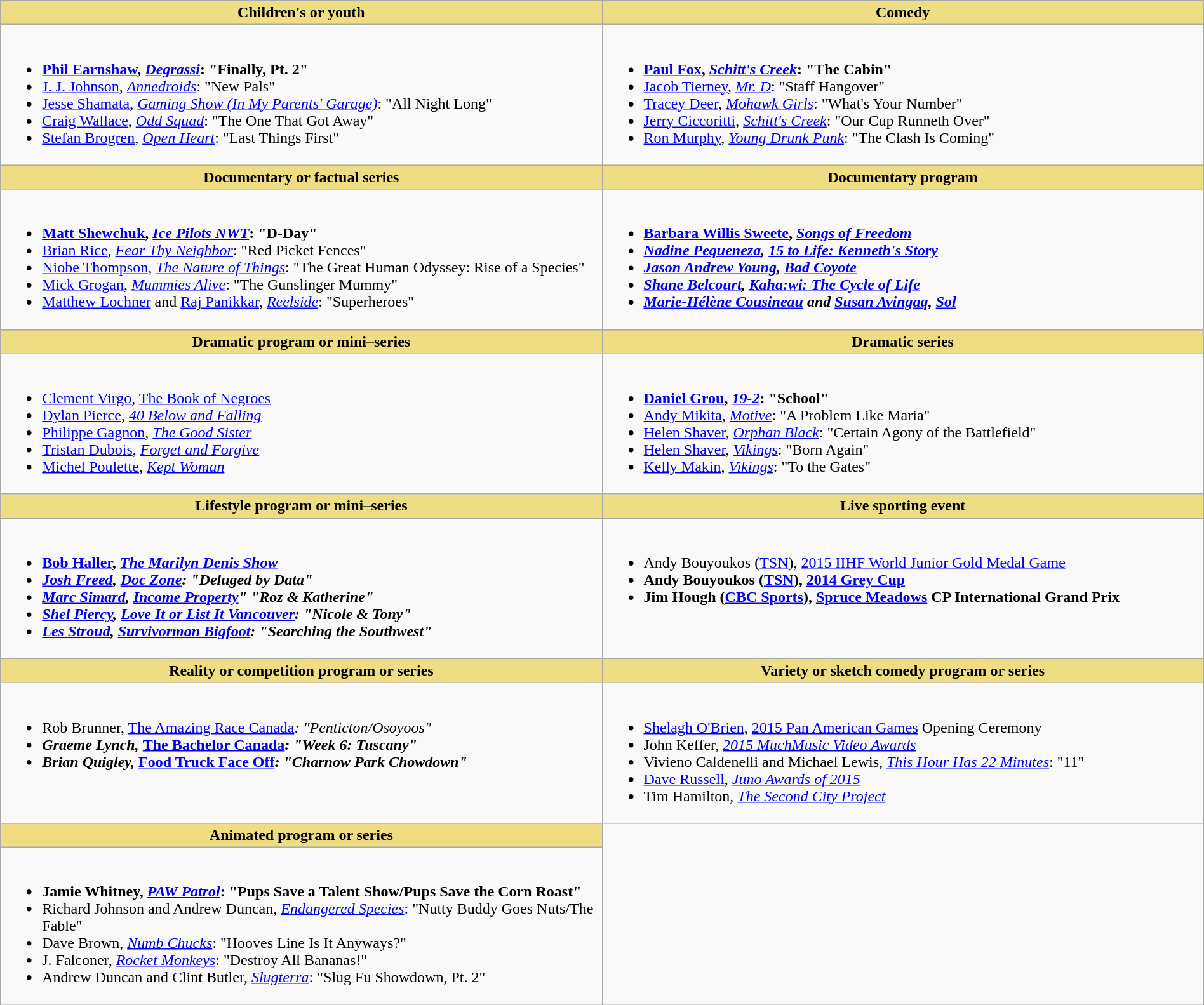<table class=wikitable width="100%">
<tr>
<th style="background:#EEDD82; width:50%">Children's or youth</th>
<th style="background:#EEDD82; width:50%">Comedy</th>
</tr>
<tr>
<td valign="top"><br><ul><li> <strong><a href='#'>Phil Earnshaw</a>, <em><a href='#'>Degrassi</a></em>: "Finally, Pt. 2"</strong></li><li><a href='#'>J. J. Johnson</a>, <em><a href='#'>Annedroids</a></em>: "New Pals"</li><li><a href='#'>Jesse Shamata</a>, <em><a href='#'>Gaming Show (In My Parents' Garage)</a></em>: "All Night Long"</li><li><a href='#'>Craig Wallace</a>, <em><a href='#'>Odd Squad</a></em>: "The One That Got Away"</li><li><a href='#'>Stefan Brogren</a>, <em><a href='#'>Open Heart</a></em>: "Last Things First"</li></ul></td>
<td valign="top"><br><ul><li> <strong><a href='#'>Paul Fox</a>, <em><a href='#'>Schitt's Creek</a></em>: "The Cabin"</strong></li><li><a href='#'>Jacob Tierney</a>, <em><a href='#'>Mr. D</a></em>: "Staff Hangover"</li><li><a href='#'>Tracey Deer</a>, <em><a href='#'>Mohawk Girls</a></em>: "What's Your Number"</li><li><a href='#'>Jerry Ciccoritti</a>, <em><a href='#'>Schitt's Creek</a></em>: "Our Cup Runneth Over"</li><li><a href='#'>Ron Murphy</a>, <em><a href='#'>Young Drunk Punk</a></em>: "The Clash Is Coming"</li></ul></td>
</tr>
<tr>
<th style="background:#EEDD82; width:50%">Documentary or factual series</th>
<th style="background:#EEDD82; width:50%">Documentary program</th>
</tr>
<tr>
<td valign="top"><br><ul><li> <strong><a href='#'>Matt Shewchuk</a>, <em><a href='#'>Ice Pilots NWT</a></em>: "D-Day"</strong></li><li><a href='#'>Brian Rice</a>, <em><a href='#'>Fear Thy Neighbor</a></em>: "Red Picket Fences"</li><li><a href='#'>Niobe Thompson</a>, <em><a href='#'>The Nature of Things</a></em>: "The Great Human Odyssey: Rise of a Species"</li><li><a href='#'>Mick Grogan</a>, <em><a href='#'>Mummies Alive</a></em>: "The Gunslinger Mummy"</li><li><a href='#'>Matthew Lochner</a> and <a href='#'>Raj Panikkar</a>, <em><a href='#'>Reelside</a></em>: "Superheroes"</li></ul></td>
<td valign="top"><br><ul><li> <strong><a href='#'>Barbara Willis Sweete</a>, <em><a href='#'>Songs of Freedom</a><strong><em></li><li><a href='#'>Nadine Pequeneza</a>, </em><a href='#'>15 to Life: Kenneth's Story</a><em></li><li><a href='#'>Jason Andrew Young</a>, </em><a href='#'>Bad Coyote</a><em></li><li><a href='#'>Shane Belcourt</a>, </em><a href='#'>Kaha:wi: The Cycle of Life</a><em></li><li><a href='#'>Marie-Hélène Cousineau</a> and <a href='#'>Susan Avingaq</a>, </em><a href='#'>Sol</a><em></li></ul></td>
</tr>
<tr>
<th style="background:#EEDD82; width:50%">Dramatic program or mini–series</th>
<th style="background:#EEDD82; width:50%">Dramatic series</th>
</tr>
<tr>
<td valign="top"><br><ul><li> </strong><a href='#'>Clement Virgo</a>, </em><a href='#'>The Book of Negroes</a></em></strong></li><li><a href='#'>Dylan Pierce</a>, <em><a href='#'>40 Below and Falling</a></em></li><li><a href='#'>Philippe Gagnon</a>, <em><a href='#'>The Good Sister</a></em></li><li><a href='#'>Tristan Dubois</a>, <em><a href='#'>Forget and Forgive</a></em></li><li><a href='#'>Michel Poulette</a>, <em><a href='#'>Kept Woman</a></em></li></ul></td>
<td valign="top"><br><ul><li> <strong><a href='#'>Daniel Grou</a>, <em><a href='#'>19-2</a></em>: "School"</strong></li><li><a href='#'>Andy Mikita</a>, <em><a href='#'>Motive</a></em>: "A Problem Like Maria"</li><li><a href='#'>Helen Shaver</a>, <em><a href='#'>Orphan Black</a></em>: "Certain Agony of the Battlefield"</li><li><a href='#'>Helen Shaver</a>, <em><a href='#'>Vikings</a></em>: "Born Again"</li><li><a href='#'>Kelly Makin</a>, <em><a href='#'>Vikings</a></em>: "To the Gates"</li></ul></td>
</tr>
<tr>
<th style="background:#EEDD82; width:50%">Lifestyle program or mini–series</th>
<th style="background:#EEDD82; width:50%">Live sporting event</th>
</tr>
<tr>
<td valign="top"><br><ul><li> <strong><a href='#'>Bob Haller</a>, <em><a href='#'>The Marilyn Denis Show</a><strong><em></li><li><a href='#'>Josh Freed</a>, </em><a href='#'>Doc Zone</a><em>: "Deluged by Data"</li><li><a href='#'>Marc Simard</a>, </em><a href='#'>Income Property</a><em>" "Roz & Katherine"</li><li><a href='#'>Shel Piercy</a>, </em><a href='#'>Love It or List It Vancouver</a><em>: "Nicole & Tony"</li><li><a href='#'>Les Stroud</a>, </em><a href='#'>Survivorman Bigfoot</a><em>: "Searching the Southwest"</li></ul></td>
<td valign="top"><br><ul><li> </strong>Andy Bouyoukos (<a href='#'>TSN</a>), <a href='#'>2015 IIHF World Junior Gold Medal Game</a><strong></li><li>Andy Bouyoukos (<a href='#'>TSN</a>), <a href='#'>2014 Grey Cup</a></li><li>Jim Hough (<a href='#'>CBC Sports</a>), </em><a href='#'>Spruce Meadows</a> CP International Grand Prix<em></li></ul></td>
</tr>
<tr>
<th style="background:#EEDD82; width:50%">Reality or competition program or series</th>
<th style="background:#EEDD82; width:50%">Variety or sketch comedy program or series</th>
</tr>
<tr>
<td valign="top"><br><ul><li> </strong>Rob Brunner, </em><a href='#'>The Amazing Race Canada</a><em>: "Penticton/Osoyoos"<strong></li><li>Graeme Lynch, </em><a href='#'>The Bachelor Canada</a><em>: "Week 6: Tuscany"</li><li>Brian Quigley, </em><a href='#'>Food Truck Face Off</a><em>: "Charnow Park Chowdown"</li></ul></td>
<td valign="top"><br><ul><li> </strong><a href='#'>Shelagh O'Brien</a>, </em><a href='#'>2015 Pan American Games</a> Opening Ceremony</em></strong></li><li>John Keffer, <em><a href='#'>2015 MuchMusic Video Awards</a></em></li><li>Vivieno Caldenelli and Michael Lewis, <em><a href='#'>This Hour Has 22 Minutes</a></em>: "11"</li><li><a href='#'>Dave Russell</a>, <em><a href='#'>Juno Awards of 2015</a></em></li><li>Tim Hamilton, <em><a href='#'>The Second City Project</a></em></li></ul></td>
</tr>
<tr>
<th style="background:#EEDD82; width:50%">Animated program or series</th>
</tr>
<tr>
<td valign="top"><br><ul><li> <strong>Jamie Whitney, <em><a href='#'>PAW Patrol</a></em>: "Pups Save a Talent Show/Pups Save the Corn Roast"</strong></li><li>Richard Johnson and Andrew Duncan, <em><a href='#'>Endangered Species</a></em>: "Nutty Buddy Goes Nuts/The Fable"</li><li>Dave Brown, <em><a href='#'>Numb Chucks</a></em>: "Hooves Line Is It Anyways?"</li><li>J. Falconer, <em><a href='#'>Rocket Monkeys</a></em>: "Destroy All Bananas!"</li><li>Andrew Duncan and Clint Butler, <em><a href='#'>Slugterra</a></em>: "Slug Fu Showdown, Pt. 2"</li></ul></td>
</tr>
</table>
